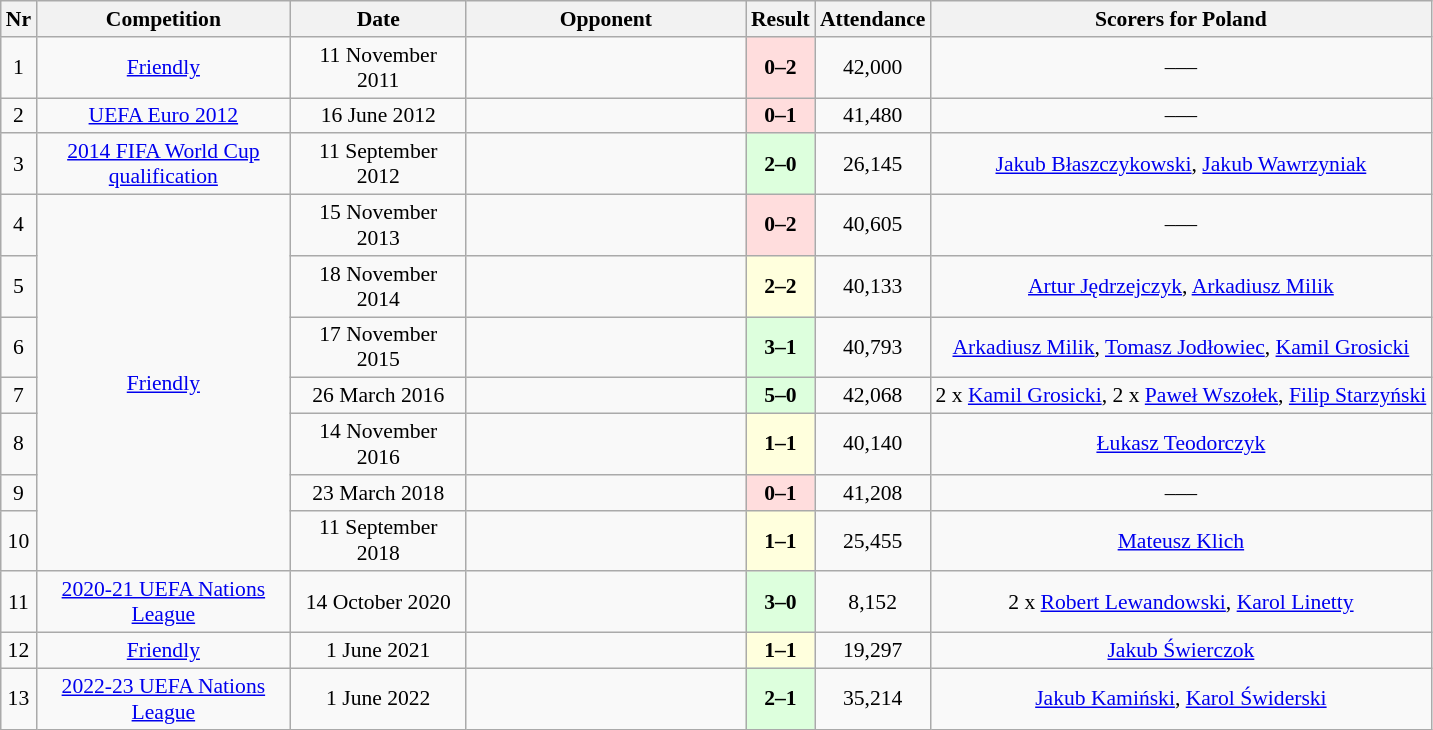<table class="wikitable sortable" style="font-size: 90%; text-align:center">
<tr>
<th>Nr</th>
<th style="width:163px">Competition</th>
<th style="width:110px">Date</th>
<th style="width:180px">Opponent</th>
<th>Result</th>
<th>Attendance</th>
<th>Scorers for Poland</th>
</tr>
<tr>
<td>1</td>
<td><a href='#'>Friendly</a></td>
<td>11 November 2011</td>
<td></td>
<td style="text-align:center; background:#fdd;"><strong>0–2</strong></td>
<td>42,000</td>
<td>–––</td>
</tr>
<tr>
<td>2</td>
<td><a href='#'>UEFA Euro 2012</a></td>
<td>16 June 2012</td>
<td></td>
<td style="text-align:center; background:#fdd;"><strong>0–1</strong></td>
<td>41,480</td>
<td>–––</td>
</tr>
<tr>
<td>3</td>
<td><a href='#'>2014 FIFA World Cup qualification</a></td>
<td>11 September 2012</td>
<td></td>
<td style="text-align:center; background:#dfd;"><strong>2–0</strong></td>
<td>26,145</td>
<td><a href='#'>Jakub Błaszczykowski</a>, <a href='#'>Jakub Wawrzyniak</a></td>
</tr>
<tr>
<td>4</td>
<td rowspan="7"><a href='#'>Friendly</a></td>
<td>15 November 2013</td>
<td></td>
<td style="text-align:center; background:#fdd;"><strong>0–2</strong></td>
<td>40,605</td>
<td>–––</td>
</tr>
<tr>
<td>5</td>
<td>18 November 2014</td>
<td></td>
<td style="text-align:center; background:#ffd;"><strong>2–2</strong></td>
<td>40,133</td>
<td><a href='#'>Artur Jędrzejczyk</a>, <a href='#'>Arkadiusz Milik</a></td>
</tr>
<tr>
<td>6</td>
<td>17 November 2015</td>
<td></td>
<td style="text-align:center; background:#dfd;"><strong>3–1</strong></td>
<td>40,793</td>
<td><a href='#'>Arkadiusz Milik</a>, <a href='#'>Tomasz Jodłowiec</a>, <a href='#'>Kamil Grosicki</a></td>
</tr>
<tr>
<td>7</td>
<td>26 March 2016</td>
<td></td>
<td style="text-align:center; background:#dfd;"><strong>5–0</strong></td>
<td>42,068</td>
<td>2 x <a href='#'>Kamil Grosicki</a>, 2 x <a href='#'>Paweł Wszołek</a>, <a href='#'>Filip Starzyński</a></td>
</tr>
<tr>
<td>8</td>
<td>14 November 2016</td>
<td></td>
<td style="text-align:center; background:#ffd;"><strong>1–1</strong></td>
<td>40,140</td>
<td><a href='#'>Łukasz Teodorczyk</a></td>
</tr>
<tr>
<td>9</td>
<td>23 March 2018</td>
<td></td>
<td style="text-align:center; background:#fdd;"><strong>0–1</strong></td>
<td>41,208</td>
<td>–––</td>
</tr>
<tr>
<td>10</td>
<td>11 September 2018</td>
<td></td>
<td style="text-align:center; background:#ffd;"><strong>1–1</strong></td>
<td>25,455</td>
<td><a href='#'>Mateusz Klich</a></td>
</tr>
<tr>
<td>11</td>
<td><a href='#'>2020-21 UEFA Nations League</a></td>
<td>14 October 2020</td>
<td></td>
<td style="text-align:center; background:#dfd;"><strong>3–0</strong></td>
<td>8,152</td>
<td>2 x <a href='#'>Robert Lewandowski</a>, <a href='#'>Karol Linetty</a></td>
</tr>
<tr>
<td>12</td>
<td><a href='#'>Friendly</a></td>
<td>1 June 2021</td>
<td></td>
<td style="text-align:center; background:#ffd;"><strong>1–1</strong></td>
<td>19,297</td>
<td><a href='#'>Jakub Świerczok</a></td>
</tr>
<tr>
<td>13</td>
<td><a href='#'>2022-23 UEFA Nations League</a></td>
<td>1 June 2022</td>
<td></td>
<td style="text-align:center; background:#dfd;"><strong>2–1</strong></td>
<td>35,214</td>
<td><a href='#'>Jakub Kamiński</a>, <a href='#'>Karol Świderski</a></td>
</tr>
</table>
